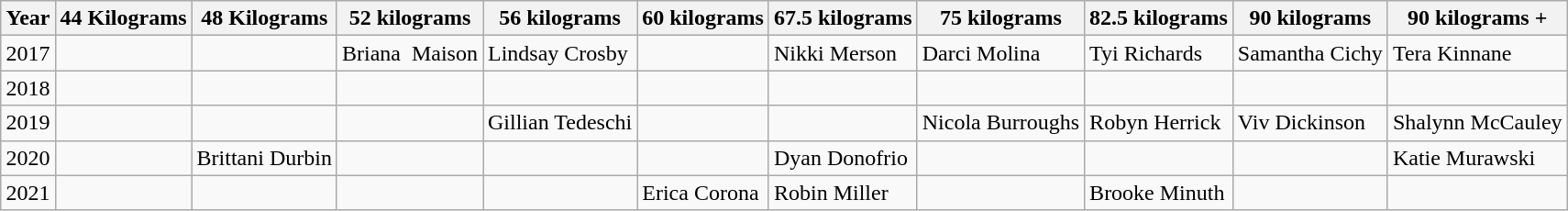<table class="sortable wikitable" style="margin:auto;">
<tr>
<th>Year</th>
<th>44 Kilograms</th>
<th>48 Kilograms</th>
<th>52 kilograms</th>
<th>56 kilograms</th>
<th>60 kilograms</th>
<th>67.5 kilograms</th>
<th>75 kilograms</th>
<th>82.5 kilograms</th>
<th>90 kilograms</th>
<th>90 kilograms +</th>
</tr>
<tr>
<td>2017</td>
<td></td>
<td></td>
<td> Briana  Maison</td>
<td> Lindsay Crosby</td>
<td></td>
<td> Nikki Merson</td>
<td> Darci Molina</td>
<td> Tyi Richards</td>
<td> Samantha Cichy</td>
<td> Tera Kinnane</td>
</tr>
<tr>
<td>2018</td>
<td></td>
<td></td>
<td></td>
<td></td>
<td></td>
<td></td>
<td></td>
<td></td>
<td></td>
<td></td>
</tr>
<tr>
<td>2019</td>
<td></td>
<td></td>
<td></td>
<td> Gillian Tedeschi</td>
<td></td>
<td></td>
<td> Nicola Burroughs</td>
<td> Robyn Herrick</td>
<td> Viv Dickinson</td>
<td> Shalynn McCauley</td>
</tr>
<tr>
<td>2020</td>
<td></td>
<td> Brittani Durbin</td>
<td></td>
<td></td>
<td></td>
<td> Dyan Donofrio</td>
<td></td>
<td></td>
<td></td>
<td> Katie Murawski</td>
</tr>
<tr>
<td>2021</td>
<td></td>
<td></td>
<td></td>
<td></td>
<td> Erica Corona</td>
<td> Robin Miller</td>
<td></td>
<td> Brooke Minuth</td>
<td></td>
<td></td>
</tr>
</table>
